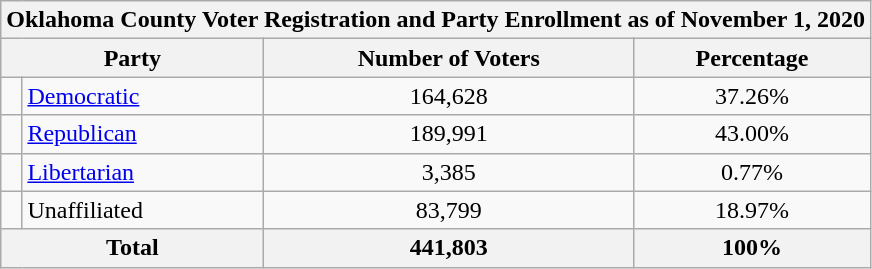<table class=wikitable>
<tr>
<th colspan = 6>Oklahoma County Voter Registration and Party Enrollment as of November 1, 2020</th>
</tr>
<tr>
<th colspan = 2>Party</th>
<th>Number of Voters</th>
<th>Percentage</th>
</tr>
<tr>
<td></td>
<td><a href='#'>Democratic</a></td>
<td style="text-align:center;">164,628</td>
<td style="text-align:center;">37.26%</td>
</tr>
<tr>
<td></td>
<td><a href='#'>Republican</a></td>
<td style="text-align:center;">189,991</td>
<td style="text-align:center;">43.00%</td>
</tr>
<tr>
<td></td>
<td><a href='#'>Libertarian</a></td>
<td style="text-align:center;">3,385</td>
<td style="text-align:center;">0.77%</td>
</tr>
<tr>
<td></td>
<td>Unaffiliated</td>
<td style="text-align:center;">83,799</td>
<td style="text-align:center;">18.97%</td>
</tr>
<tr>
<th colspan = 2>Total</th>
<th style="text-align:center;">441,803</th>
<th style="text-align:center;">100%</th>
</tr>
</table>
